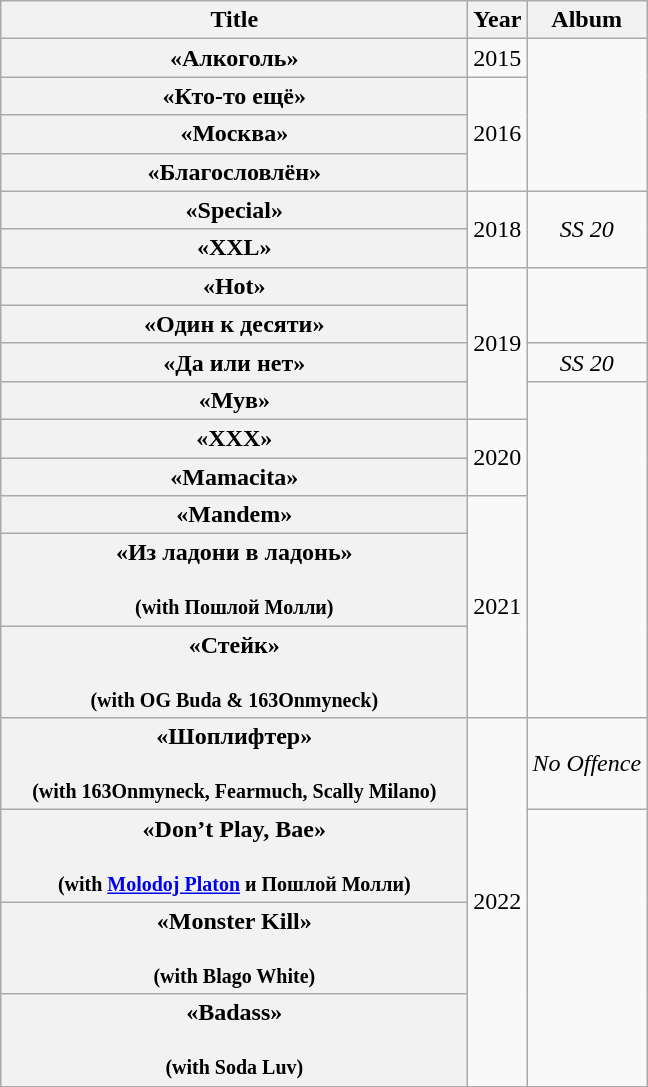<table class="wikitable plainrowheaders" style="text-align:center;">
<tr>
<th scope="col" style="width:19em;">Title</th>
<th scope="col">Year</th>
<th scope="col">Album</th>
</tr>
<tr>
<th scope="row">«Алкоголь»</th>
<td>2015</td>
</tr>
<tr>
<th scope="row">«Кто-то ещё»</th>
<td rowspan="3">2016</td>
</tr>
<tr>
<th scope="row">«Москва»</th>
</tr>
<tr>
<th scope="row">«Благословлён»</th>
</tr>
<tr>
<th scope="row">«Special»</th>
<td rowspan="2">2018</td>
<td rowspan="2"><em>SS 20</em></td>
</tr>
<tr>
<th scope="row">«XXL»</th>
</tr>
<tr>
<th scope="row">«Hot»</th>
<td rowspan="4">2019</td>
</tr>
<tr>
<th scope="row">«Один к десяти»</th>
</tr>
<tr>
<th scope="row">«Да или нет»</th>
<td><em>SS 20</em></td>
</tr>
<tr>
<th scope="row">«Мув»</th>
</tr>
<tr>
<th>«XXX»</th>
<td rowspan="2">2020</td>
</tr>
<tr>
<th scope="row">«Mamacita»</th>
</tr>
<tr>
<th>«Mandem»</th>
<td rowspan="3">2021</td>
</tr>
<tr>
<th scope="row">«Из ладони в ладонь»<br><br><small>(with Пошлой Молли)</small></th>
</tr>
<tr>
<th>«Стейк»<br><br><small>(with OG Buda & 163Onmyneck)</small></th>
</tr>
<tr>
<th scope="row">«Шоплифтер»<br><br><small>(with 163Onmyneck, Fearmuch, Scally Milano)</small></th>
<td rowspan="4">2022</td>
<td><em>No Offence</em></td>
</tr>
<tr>
<th>«Don’t Play, Bae»<br><br><small>(with <a href='#'>Molodoj Platon</a> и Пошлой Молли)</small></th>
</tr>
<tr>
<th>«Monster Kill»<br><br><small>(with Blago White)</small></th>
</tr>
<tr>
<th>«Badass»<br><br><small>(with Soda Luv)</small></th>
</tr>
</table>
